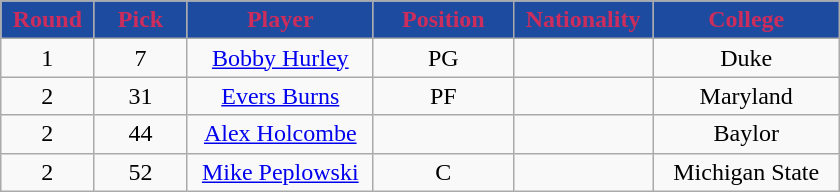<table class="wikitable sortable sortable">
<tr>
<th style="background:#1C4BA0; color:#CC2D5C" width="10%">Round</th>
<th style="background:#1C4BA0; color:#CC2D5C" width="10%">Pick</th>
<th style="background:#1C4BA0; color:#CC2D5C" width="20%">Player</th>
<th style="background:#1C4BA0; color:#CC2D5C" width="15%">Position</th>
<th style="background:#1C4BA0; color:#CC2D5C" width="15%">Nationality</th>
<th style="background:#1C4BA0; color:#CC2D5C" width="20%">College</th>
</tr>
<tr style="text-align: center">
<td>1</td>
<td>7</td>
<td><a href='#'>Bobby Hurley</a></td>
<td>PG</td>
<td></td>
<td>Duke</td>
</tr>
<tr style="text-align: center">
<td>2</td>
<td>31</td>
<td><a href='#'>Evers Burns</a></td>
<td>PF</td>
<td></td>
<td>Maryland</td>
</tr>
<tr style="text-align: center">
<td>2</td>
<td>44</td>
<td><a href='#'>Alex Holcombe</a></td>
<td></td>
<td></td>
<td>Baylor</td>
</tr>
<tr style="text-align: center">
<td>2</td>
<td>52</td>
<td><a href='#'>Mike Peplowski</a></td>
<td>C</td>
<td></td>
<td>Michigan State</td>
</tr>
</table>
